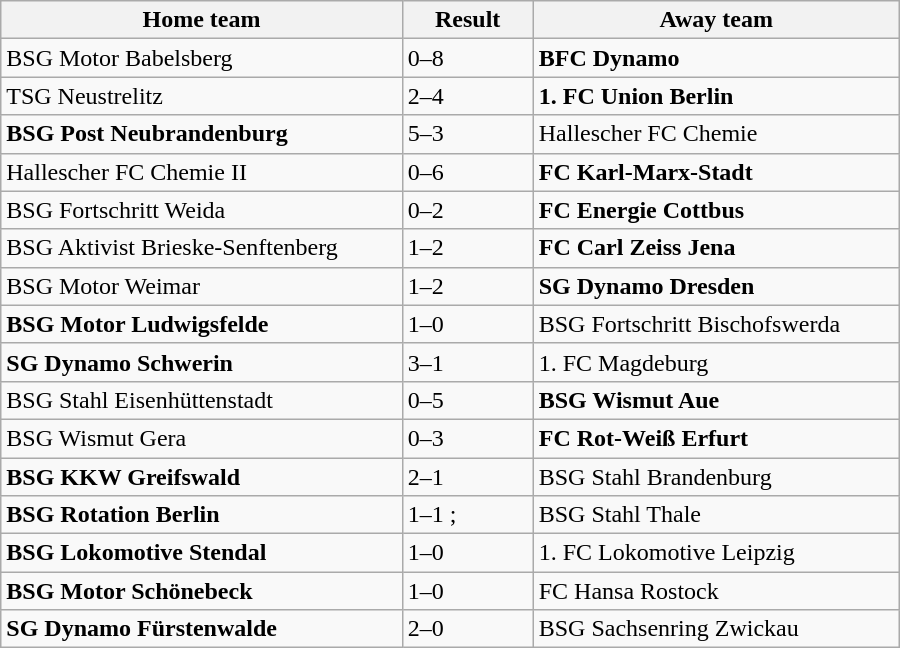<table class="wikitable" style="width:600px;">
<tr>
<th>Home team</th>
<th style="width:80px;">Result</th>
<th>Away team</th>
</tr>
<tr>
<td>BSG Motor Babelsberg</td>
<td>0–8</td>
<td><strong>BFC Dynamo</strong></td>
</tr>
<tr>
<td>TSG Neustrelitz</td>
<td>2–4</td>
<td><strong>1. FC Union Berlin</strong></td>
</tr>
<tr>
<td><strong>BSG Post Neubrandenburg</strong></td>
<td>5–3 </td>
<td>Hallescher FC Chemie</td>
</tr>
<tr>
<td>Hallescher FC Chemie II</td>
<td>0–6</td>
<td><strong>FC Karl-Marx-Stadt</strong></td>
</tr>
<tr>
<td>BSG Fortschritt Weida</td>
<td>0–2</td>
<td><strong>FC Energie Cottbus</strong></td>
</tr>
<tr>
<td>BSG Aktivist Brieske-Senftenberg</td>
<td>1–2 </td>
<td><strong>FC Carl Zeiss Jena</strong></td>
</tr>
<tr>
<td>BSG Motor Weimar</td>
<td>1–2</td>
<td><strong>SG Dynamo Dresden</strong></td>
</tr>
<tr>
<td><strong>BSG Motor Ludwigsfelde</strong></td>
<td>1–0</td>
<td>BSG Fortschritt Bischofswerda</td>
</tr>
<tr>
<td><strong>SG Dynamo Schwerin</strong></td>
<td>3–1</td>
<td>1. FC Magdeburg</td>
</tr>
<tr>
<td>BSG Stahl Eisenhüttenstadt</td>
<td>0–5</td>
<td><strong>BSG Wismut Aue</strong></td>
</tr>
<tr>
<td>BSG Wismut Gera</td>
<td>0–3</td>
<td><strong>FC Rot-Weiß Erfurt</strong></td>
</tr>
<tr>
<td><strong>BSG KKW Greifswald</strong></td>
<td>2–1</td>
<td>BSG Stahl Brandenburg</td>
</tr>
<tr>
<td><strong>BSG Rotation Berlin</strong></td>
<td>1–1 ; </td>
<td>BSG Stahl Thale</td>
</tr>
<tr>
<td><strong>BSG Lokomotive Stendal</strong></td>
<td>1–0</td>
<td>1. FC Lokomotive Leipzig</td>
</tr>
<tr>
<td><strong>BSG Motor Schönebeck</strong></td>
<td>1–0</td>
<td>FC Hansa Rostock</td>
</tr>
<tr>
<td><strong>SG Dynamo Fürstenwalde</strong></td>
<td>2–0</td>
<td>BSG Sachsenring Zwickau</td>
</tr>
</table>
